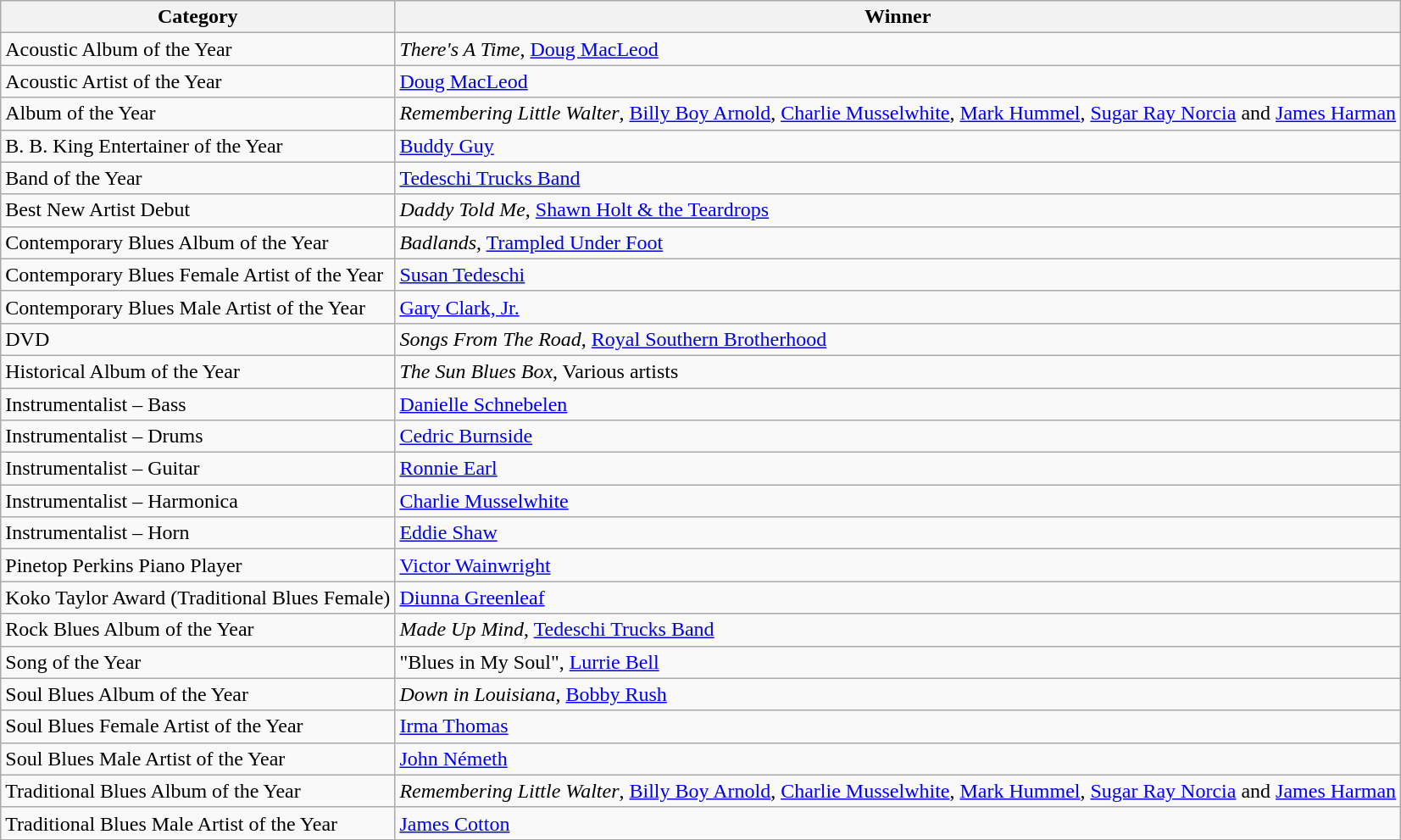<table class="wikitable">
<tr>
<th>Category</th>
<th>Winner</th>
</tr>
<tr>
<td>Acoustic Album of the Year</td>
<td><em>There's A Time</em>, <a href='#'>Doug MacLeod</a></td>
</tr>
<tr>
<td>Acoustic Artist of the Year</td>
<td><a href='#'>Doug MacLeod</a></td>
</tr>
<tr>
<td>Album of the Year</td>
<td><em>Remembering Little Walter</em>, <a href='#'>Billy Boy Arnold</a>, <a href='#'>Charlie Musselwhite</a>, <a href='#'>Mark Hummel</a>, <a href='#'>Sugar Ray Norcia</a> and <a href='#'>James Harman</a></td>
</tr>
<tr>
<td>B. B. King Entertainer of the Year</td>
<td><a href='#'>Buddy Guy</a></td>
</tr>
<tr>
<td>Band of the Year</td>
<td><a href='#'>Tedeschi Trucks Band</a></td>
</tr>
<tr>
<td>Best New Artist Debut</td>
<td><em>Daddy Told Me</em>, <a href='#'>Shawn Holt & the Teardrops</a></td>
</tr>
<tr>
<td>Contemporary Blues Album of the Year</td>
<td><em>Badlands</em>, <a href='#'>Trampled Under Foot</a></td>
</tr>
<tr>
<td>Contemporary Blues Female Artist of the Year</td>
<td><a href='#'>Susan Tedeschi</a></td>
</tr>
<tr>
<td>Contemporary Blues Male Artist of the Year</td>
<td><a href='#'>Gary Clark, Jr.</a></td>
</tr>
<tr>
<td>DVD</td>
<td><em>Songs From The Road</em>, <a href='#'>Royal Southern Brotherhood</a></td>
</tr>
<tr>
<td>Historical Album of the Year</td>
<td><em>The Sun Blues Box</em>, Various artists</td>
</tr>
<tr>
<td>Instrumentalist – Bass</td>
<td><a href='#'>Danielle Schnebelen</a></td>
</tr>
<tr>
<td>Instrumentalist – Drums</td>
<td><a href='#'>Cedric Burnside</a></td>
</tr>
<tr>
<td>Instrumentalist – Guitar</td>
<td><a href='#'>Ronnie Earl</a></td>
</tr>
<tr>
<td>Instrumentalist – Harmonica</td>
<td><a href='#'>Charlie Musselwhite</a></td>
</tr>
<tr>
<td>Instrumentalist – Horn</td>
<td><a href='#'>Eddie Shaw</a></td>
</tr>
<tr>
<td>Pinetop Perkins Piano Player</td>
<td><a href='#'>Victor Wainwright</a></td>
</tr>
<tr>
<td>Koko Taylor Award (Traditional Blues Female)</td>
<td><a href='#'>Diunna Greenleaf</a></td>
</tr>
<tr>
<td>Rock Blues Album of the Year</td>
<td><em>Made Up Mind</em>, <a href='#'>Tedeschi Trucks Band</a></td>
</tr>
<tr>
<td>Song of the Year</td>
<td>"Blues in My Soul", <a href='#'>Lurrie Bell</a></td>
</tr>
<tr>
<td>Soul Blues Album of the Year</td>
<td><em>Down in Louisiana</em>, <a href='#'>Bobby Rush</a></td>
</tr>
<tr>
<td>Soul Blues Female Artist of the Year</td>
<td><a href='#'>Irma Thomas</a></td>
</tr>
<tr>
<td>Soul Blues Male Artist of the Year</td>
<td><a href='#'>John Németh</a></td>
</tr>
<tr>
<td>Traditional Blues Album of the Year</td>
<td><em>Remembering Little Walter</em>, <a href='#'>Billy Boy Arnold</a>, <a href='#'>Charlie Musselwhite</a>, <a href='#'>Mark Hummel</a>, <a href='#'>Sugar Ray Norcia</a> and <a href='#'>James Harman</a></td>
</tr>
<tr>
<td>Traditional Blues Male Artist of the Year</td>
<td><a href='#'>James Cotton</a></td>
</tr>
</table>
